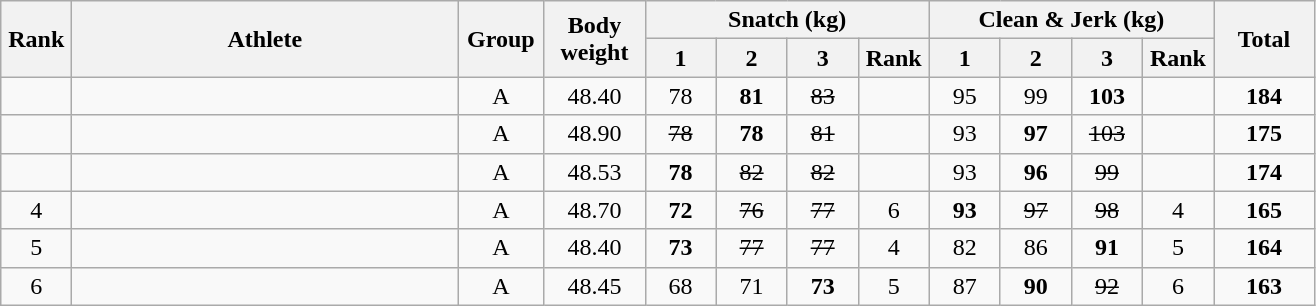<table class = "wikitable" style="text-align:center;">
<tr>
<th rowspan=2 width=40>Rank</th>
<th rowspan=2 width=250>Athlete</th>
<th rowspan=2 width=50>Group</th>
<th rowspan=2 width=60>Body weight</th>
<th colspan=4>Snatch (kg)</th>
<th colspan=4>Clean & Jerk (kg)</th>
<th rowspan=2 width=60>Total</th>
</tr>
<tr>
<th width=40>1</th>
<th width=40>2</th>
<th width=40>3</th>
<th width=40>Rank</th>
<th width=40>1</th>
<th width=40>2</th>
<th width=40>3</th>
<th width=40>Rank</th>
</tr>
<tr>
<td></td>
<td align=left></td>
<td>A</td>
<td>48.40</td>
<td>78</td>
<td><strong>81</strong></td>
<td><s>83</s></td>
<td></td>
<td>95</td>
<td>99</td>
<td><strong>103</strong></td>
<td></td>
<td><strong>184</strong></td>
</tr>
<tr>
<td></td>
<td align=left></td>
<td>A</td>
<td>48.90</td>
<td><s>78</s></td>
<td><strong>78</strong></td>
<td><s>81</s></td>
<td></td>
<td>93</td>
<td><strong>97</strong></td>
<td><s>103</s></td>
<td></td>
<td><strong>175</strong></td>
</tr>
<tr>
<td></td>
<td align=left></td>
<td>A</td>
<td>48.53</td>
<td><strong>78</strong></td>
<td><s>82</s></td>
<td><s>82</s></td>
<td></td>
<td>93</td>
<td><strong>96</strong></td>
<td><s>99</s></td>
<td></td>
<td><strong>174</strong></td>
</tr>
<tr>
<td>4</td>
<td align=left></td>
<td>A</td>
<td>48.70</td>
<td><strong>72</strong></td>
<td><s>76</s></td>
<td><s>77</s></td>
<td>6</td>
<td><strong>93</strong></td>
<td><s>97</s></td>
<td><s>98</s></td>
<td>4</td>
<td><strong>165</strong></td>
</tr>
<tr>
<td>5</td>
<td align=left></td>
<td>A</td>
<td>48.40</td>
<td><strong>73</strong></td>
<td><s>77</s></td>
<td><s>77</s></td>
<td>4</td>
<td>82</td>
<td>86</td>
<td><strong>91</strong></td>
<td>5</td>
<td><strong>164</strong></td>
</tr>
<tr>
<td>6</td>
<td align=left></td>
<td>A</td>
<td>48.45</td>
<td>68</td>
<td>71</td>
<td><strong>73</strong></td>
<td>5</td>
<td>87</td>
<td><strong>90</strong></td>
<td><s>92</s></td>
<td>6</td>
<td><strong>163</strong></td>
</tr>
</table>
